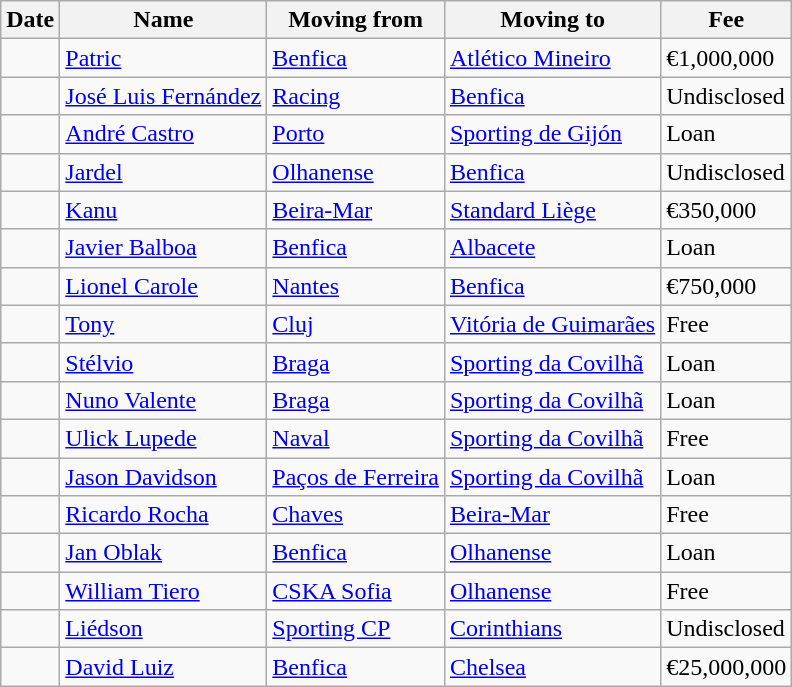<table class="wikitable sortable">
<tr>
<th>Date</th>
<th>Name</th>
<th>Moving from</th>
<th>Moving to</th>
<th>Fee</th>
</tr>
<tr>
<td><strong></strong></td>
<td> <a href='#'>Patric</a></td>
<td> <a href='#'>Benfica</a></td>
<td> <a href='#'>Atlético Mineiro</a></td>
<td>€1,000,000</td>
</tr>
<tr>
<td><strong></strong></td>
<td> <a href='#'>José Luis Fernández</a></td>
<td> <a href='#'>Racing</a></td>
<td> <a href='#'>Benfica</a></td>
<td>Undisclosed</td>
</tr>
<tr>
<td><strong></strong></td>
<td> <a href='#'>André Castro</a></td>
<td> <a href='#'>Porto</a></td>
<td> <a href='#'>Sporting de Gijón</a></td>
<td>Loan</td>
</tr>
<tr>
<td><strong></strong></td>
<td> <a href='#'>Jardel</a></td>
<td> <a href='#'>Olhanense</a></td>
<td> <a href='#'>Benfica</a></td>
<td>Undisclosed</td>
</tr>
<tr>
<td><strong></strong></td>
<td> <a href='#'>Kanu</a></td>
<td> <a href='#'>Beira-Mar</a></td>
<td> <a href='#'>Standard Liège</a></td>
<td>€350,000</td>
</tr>
<tr>
<td><strong></strong></td>
<td> <a href='#'>Javier Balboa</a></td>
<td> <a href='#'>Benfica</a></td>
<td> <a href='#'>Albacete</a></td>
<td>Loan</td>
</tr>
<tr>
<td><strong></strong></td>
<td> <a href='#'>Lionel Carole</a></td>
<td> <a href='#'>Nantes</a></td>
<td> <a href='#'>Benfica</a></td>
<td>€750,000</td>
</tr>
<tr>
<td><strong></strong></td>
<td> <a href='#'>Tony</a></td>
<td> <a href='#'>Cluj</a></td>
<td> <a href='#'>Vitória de Guimarães</a></td>
<td>Free</td>
</tr>
<tr>
<td><strong></strong></td>
<td> <a href='#'>Stélvio</a></td>
<td> <a href='#'>Braga</a></td>
<td> <a href='#'>Sporting da Covilhã</a></td>
<td>Loan</td>
</tr>
<tr>
<td><strong></strong></td>
<td> <a href='#'>Nuno Valente</a></td>
<td> <a href='#'>Braga</a></td>
<td> <a href='#'>Sporting da Covilhã</a></td>
<td>Loan</td>
</tr>
<tr>
<td><strong></strong></td>
<td> <a href='#'>Ulick Lupede</a></td>
<td> <a href='#'>Naval</a></td>
<td> <a href='#'>Sporting da Covilhã</a></td>
<td>Free</td>
</tr>
<tr>
<td><strong></strong></td>
<td> <a href='#'>Jason Davidson</a></td>
<td> <a href='#'>Paços de Ferreira</a></td>
<td> <a href='#'>Sporting da Covilhã</a></td>
<td>Loan</td>
</tr>
<tr>
<td><strong></strong></td>
<td> <a href='#'>Ricardo Rocha</a></td>
<td> <a href='#'>Chaves</a></td>
<td> <a href='#'>Beira-Mar</a></td>
<td>Free</td>
</tr>
<tr>
<td><strong></strong></td>
<td> <a href='#'>Jan Oblak</a></td>
<td> <a href='#'>Benfica</a></td>
<td> <a href='#'>Olhanense</a></td>
<td>Loan</td>
</tr>
<tr>
<td><strong></strong></td>
<td> <a href='#'>William Tiero</a></td>
<td> <a href='#'>CSKA Sofia</a></td>
<td> <a href='#'>Olhanense</a></td>
<td>Free</td>
</tr>
<tr>
<td><strong></strong></td>
<td> <a href='#'>Liédson</a></td>
<td> <a href='#'>Sporting CP</a></td>
<td> <a href='#'>Corinthians</a></td>
<td>Undisclosed</td>
</tr>
<tr>
<td><strong></strong></td>
<td> <a href='#'>David Luiz</a></td>
<td> <a href='#'>Benfica</a></td>
<td> <a href='#'>Chelsea</a></td>
<td>€25,000,000</td>
</tr>
</table>
